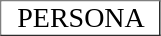<table border=1 cellpadding=0 cellspacing=0>
<tr size=40>
<td style="background:#02219F; font-size: 6pt; color: white; line-height: 180%; border: hidden;"> </td>
<td style="background:white; font-size: 14pt; color: black; text-align: center; border: hidden; width:105px"> PERSONA </td>
</tr>
</table>
